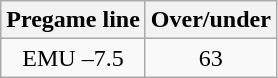<table class="wikitable">
<tr align="center">
<th style=>Pregame line</th>
<th style=>Over/under</th>
</tr>
<tr align="center">
<td>EMU –7.5</td>
<td>63</td>
</tr>
</table>
